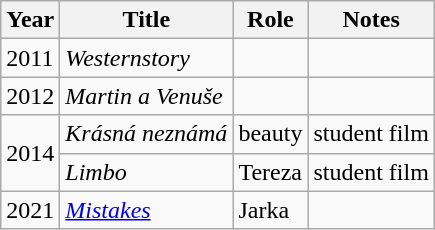<table class="wikitable">
<tr>
<th>Year</th>
<th>Title</th>
<th>Role</th>
<th>Notes</th>
</tr>
<tr>
<td>2011</td>
<td><em>Westernstory</em></td>
<td></td>
<td></td>
</tr>
<tr>
<td>2012</td>
<td><em>Martin a Venuše</em></td>
<td></td>
<td></td>
</tr>
<tr>
<td rowspan=2>2014</td>
<td><em>Krásná neznámá</em></td>
<td>beauty</td>
<td>student film</td>
</tr>
<tr>
<td><em>Limbo</em></td>
<td>Tereza</td>
<td>student film</td>
</tr>
<tr>
<td>2021</td>
<td><em><a href='#'>Mistakes</a></em></td>
<td>Jarka</td>
<td></td>
</tr>
</table>
